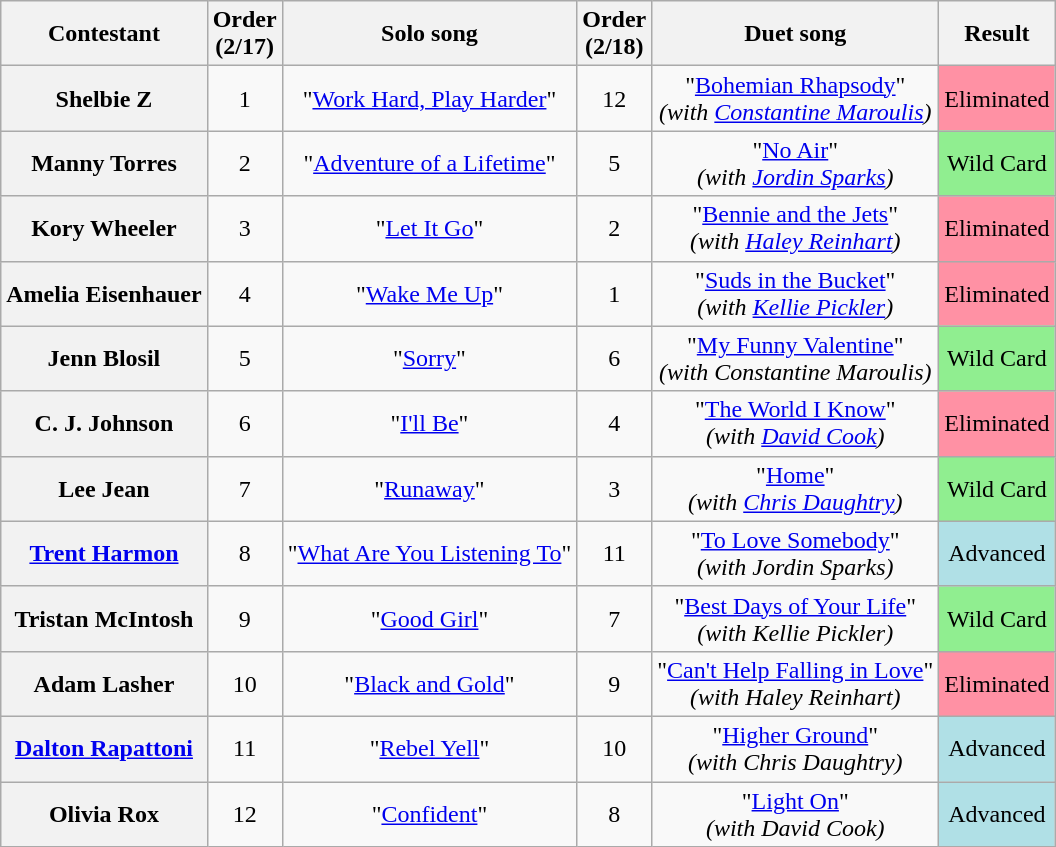<table class="wikitable sortable" style="text-align:center">
<tr>
<th scope="col" class="unsortable">Contestant</th>
<th scope="col">Order<br>(2/17)</th>
<th scope="col" class="unsortable">Solo song</th>
<th scope="col">Order<br>(2/18)</th>
<th scope="col" class="unsortable">Duet song</th>
<th scope="col" class="unsortable">Result</th>
</tr>
<tr>
<th scope="row">Shelbie Z</th>
<td>1</td>
<td>"<a href='#'>Work Hard, Play Harder</a>"</td>
<td>12</td>
<td>"<a href='#'>Bohemian Rhapsody</a>"<br><em>(with <a href='#'>Constantine Maroulis</a>)</em></td>
<td bgcolor="FF91A4">Eliminated</td>
</tr>
<tr>
<th scope="row">Manny Torres</th>
<td>2</td>
<td>"<a href='#'>Adventure of a Lifetime</a>"</td>
<td>5</td>
<td>"<a href='#'>No Air</a>"<br><em>(with <a href='#'>Jordin Sparks</a>)</em></td>
<td bgcolor="lightgreen">Wild Card</td>
</tr>
<tr>
<th scope="row">Kory Wheeler</th>
<td>3</td>
<td>"<a href='#'>Let It Go</a>"</td>
<td>2</td>
<td>"<a href='#'>Bennie and the Jets</a>"<br><em>(with <a href='#'>Haley Reinhart</a>)</em></td>
<td bgcolor="FF91A4">Eliminated</td>
</tr>
<tr>
<th scope="row">Amelia Eisenhauer</th>
<td>4</td>
<td>"<a href='#'>Wake Me Up</a>"</td>
<td>1</td>
<td>"<a href='#'>Suds in the Bucket</a>"<br><em>(with <a href='#'>Kellie Pickler</a>)</em></td>
<td bgcolor="FF91A4">Eliminated</td>
</tr>
<tr>
<th scope="row">Jenn Blosil</th>
<td>5</td>
<td>"<a href='#'>Sorry</a>"</td>
<td>6</td>
<td>"<a href='#'>My Funny Valentine</a>"<br><em>(with Constantine Maroulis)</em></td>
<td bgcolor="lightgreen">Wild Card</td>
</tr>
<tr>
<th scope="row">C. J. Johnson</th>
<td>6</td>
<td>"<a href='#'>I'll Be</a>"</td>
<td>4</td>
<td>"<a href='#'>The World I Know</a>"<br><em>(with <a href='#'>David Cook</a>)</em></td>
<td bgcolor="FF91A4">Eliminated</td>
</tr>
<tr>
<th scope="row">Lee Jean</th>
<td>7</td>
<td>"<a href='#'>Runaway</a>"</td>
<td>3</td>
<td>"<a href='#'>Home</a>"<br><em>(with <a href='#'>Chris Daughtry</a>)</em></td>
<td bgcolor="lightgreen">Wild Card</td>
</tr>
<tr>
<th scope="row"><a href='#'>Trent Harmon</a></th>
<td>8</td>
<td>"<a href='#'>What Are You Listening To</a>"</td>
<td>11</td>
<td>"<a href='#'>To Love Somebody</a>"<br><em>(with Jordin Sparks)</em></td>
<td bgcolor="B0E0E6">Advanced</td>
</tr>
<tr>
<th scope="row">Tristan McIntosh</th>
<td>9</td>
<td>"<a href='#'>Good Girl</a>"</td>
<td>7</td>
<td>"<a href='#'>Best Days of Your Life</a>"<br><em>(with Kellie Pickler)</em></td>
<td bgcolor="lightgreen">Wild Card</td>
</tr>
<tr>
<th scope="row">Adam Lasher</th>
<td>10</td>
<td>"<a href='#'>Black and Gold</a>"</td>
<td>9</td>
<td>"<a href='#'>Can't Help Falling in Love</a>"<br><em>(with Haley Reinhart)</em></td>
<td bgcolor="FF91A4">Eliminated</td>
</tr>
<tr>
<th scope="row"><a href='#'>Dalton Rapattoni</a></th>
<td>11</td>
<td>"<a href='#'>Rebel Yell</a>"</td>
<td>10</td>
<td>"<a href='#'>Higher Ground</a>"<br><em>(with Chris Daughtry)</em></td>
<td bgcolor="B0E0E6">Advanced</td>
</tr>
<tr>
<th scope="row">Olivia Rox</th>
<td>12</td>
<td>"<a href='#'>Confident</a>"</td>
<td>8</td>
<td>"<a href='#'>Light On</a>"<br><em>(with David Cook)</em></td>
<td bgcolor="B0E0E6">Advanced</td>
</tr>
</table>
